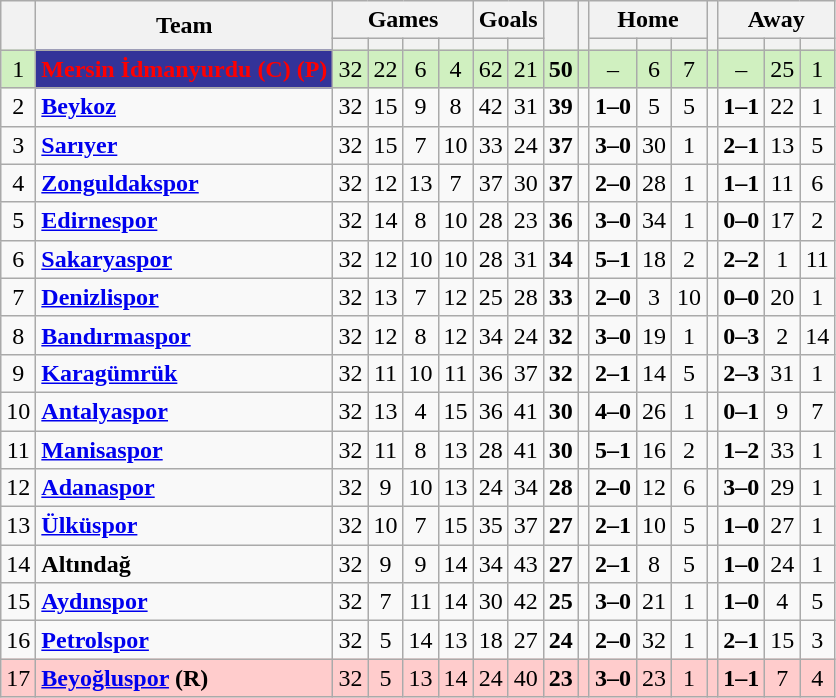<table class="wikitable" style="text-align: center;">
<tr>
<th rowspan=2></th>
<th rowspan=2>Team</th>
<th colspan=4>Games</th>
<th colspan=2>Goals</th>
<th rowspan=2></th>
<th rowspan=2></th>
<th colspan=3>Home</th>
<th rowspan=2></th>
<th colspan=3>Away</th>
</tr>
<tr>
<th></th>
<th></th>
<th></th>
<th></th>
<th></th>
<th></th>
<th></th>
<th></th>
<th></th>
<th></th>
<th></th>
<th></th>
</tr>
<tr>
<td bgcolor="#D0F0C0">1</td>
<td style="background:#339; text-align:left; color:red;"><strong>Mersin İdmanyurdu (C) (P)</strong></td>
<td bgcolor="#D0F0C0">32</td>
<td bgcolor="#D0F0C0">22</td>
<td bgcolor="#D0F0C0">6</td>
<td bgcolor="#D0F0C0">4</td>
<td bgcolor="#D0F0C0">62</td>
<td bgcolor="#D0F0C0">21</td>
<td bgcolor="#D0F0C0"><strong>50</strong></td>
<td bgcolor="#D0F0C0"></td>
<td bgcolor="#D0F0C0">–</td>
<td bgcolor="#D0F0C0">6</td>
<td bgcolor="#D0F0C0">7</td>
<td bgcolor="#D0F0C0"></td>
<td bgcolor="#D0F0C0">–</td>
<td bgcolor="#D0F0C0">25</td>
<td bgcolor="#D0F0C0">1</td>
</tr>
<tr>
<td>2</td>
<td align="left"><strong><a href='#'>Beykoz</a></strong></td>
<td>32</td>
<td>15</td>
<td>9</td>
<td>8</td>
<td>42</td>
<td>31</td>
<td><strong>39</strong></td>
<td></td>
<td><strong>1–0</strong></td>
<td>5</td>
<td>5</td>
<td></td>
<td><strong>1–1</strong></td>
<td>22</td>
<td>1</td>
</tr>
<tr>
<td>3</td>
<td align="left"><strong><a href='#'>Sarıyer</a></strong></td>
<td>32</td>
<td>15</td>
<td>7</td>
<td>10</td>
<td>33</td>
<td>24</td>
<td><strong>37</strong></td>
<td></td>
<td><strong>3–0</strong></td>
<td>30</td>
<td>1</td>
<td></td>
<td><strong>2–1</strong></td>
<td>13</td>
<td>5</td>
</tr>
<tr>
<td>4</td>
<td align="left"><strong><a href='#'>Zonguldakspor</a></strong></td>
<td>32</td>
<td>12</td>
<td>13</td>
<td>7</td>
<td>37</td>
<td>30</td>
<td><strong>37</strong></td>
<td></td>
<td><strong>2–0</strong></td>
<td>28</td>
<td>1</td>
<td></td>
<td><strong>1–1</strong></td>
<td>11</td>
<td>6</td>
</tr>
<tr>
<td>5</td>
<td align="left"><strong><a href='#'>Edirnespor</a></strong></td>
<td>32</td>
<td>14</td>
<td>8</td>
<td>10</td>
<td>28</td>
<td>23</td>
<td><strong>36</strong></td>
<td></td>
<td><strong>3–0</strong></td>
<td>34</td>
<td>1</td>
<td></td>
<td><strong>0–0</strong></td>
<td>17</td>
<td>2</td>
</tr>
<tr>
<td>6</td>
<td align="left"><strong><a href='#'>Sakaryaspor</a></strong></td>
<td>32</td>
<td>12</td>
<td>10</td>
<td>10</td>
<td>28</td>
<td>31</td>
<td><strong>34</strong></td>
<td></td>
<td><strong>5–1</strong></td>
<td>18</td>
<td>2</td>
<td></td>
<td><strong>2–2</strong></td>
<td>1</td>
<td>11</td>
</tr>
<tr>
<td>7</td>
<td align="left"><strong><a href='#'>Denizlispor</a></strong></td>
<td>32</td>
<td>13</td>
<td>7</td>
<td>12</td>
<td>25</td>
<td>28</td>
<td><strong>33</strong></td>
<td></td>
<td><strong>2–0</strong></td>
<td>3</td>
<td>10</td>
<td></td>
<td><strong>0–0</strong></td>
<td>20</td>
<td>1</td>
</tr>
<tr>
<td>8</td>
<td align="left"><strong><a href='#'>Bandırmaspor</a></strong></td>
<td>32</td>
<td>12</td>
<td>8</td>
<td>12</td>
<td>34</td>
<td>24</td>
<td><strong>32</strong></td>
<td></td>
<td><strong>3–0</strong></td>
<td>19</td>
<td>1</td>
<td></td>
<td><strong>0–3</strong></td>
<td>2</td>
<td>14</td>
</tr>
<tr>
<td>9</td>
<td align="left"><strong><a href='#'>Karagümrük</a></strong></td>
<td>32</td>
<td>11</td>
<td>10</td>
<td>11</td>
<td>36</td>
<td>37</td>
<td><strong>32</strong></td>
<td></td>
<td><strong>2–1</strong></td>
<td>14</td>
<td>5</td>
<td></td>
<td><strong>2–3</strong></td>
<td>31</td>
<td>1</td>
</tr>
<tr>
<td>10</td>
<td align="left"><strong><a href='#'>Antalyaspor</a></strong></td>
<td>32</td>
<td>13</td>
<td>4</td>
<td>15</td>
<td>36</td>
<td>41</td>
<td><strong>30</strong></td>
<td></td>
<td><strong>4–0</strong></td>
<td>26</td>
<td>1</td>
<td></td>
<td><strong>0–1</strong></td>
<td>9</td>
<td>7</td>
</tr>
<tr>
<td>11</td>
<td align="left"><strong><a href='#'>Manisaspor</a></strong></td>
<td>32</td>
<td>11</td>
<td>8</td>
<td>13</td>
<td>28</td>
<td>41</td>
<td><strong>30</strong></td>
<td></td>
<td><strong>5–1</strong></td>
<td>16</td>
<td>2</td>
<td></td>
<td><strong>1–2</strong></td>
<td>33</td>
<td>1</td>
</tr>
<tr>
<td>12</td>
<td align="left"><strong><a href='#'>Adanaspor</a></strong></td>
<td>32</td>
<td>9</td>
<td>10</td>
<td>13</td>
<td>24</td>
<td>34</td>
<td><strong>28</strong></td>
<td></td>
<td><strong>2–0</strong></td>
<td>12</td>
<td>6</td>
<td></td>
<td><strong>3–0</strong></td>
<td>29</td>
<td>1</td>
</tr>
<tr>
<td>13</td>
<td align="left"><strong><a href='#'>Ülküspor</a></strong></td>
<td>32</td>
<td>10</td>
<td>7</td>
<td>15</td>
<td>35</td>
<td>37</td>
<td><strong>27</strong></td>
<td></td>
<td><strong>2–1</strong></td>
<td>10</td>
<td>5</td>
<td></td>
<td><strong>1–0</strong></td>
<td>27</td>
<td>1</td>
</tr>
<tr>
<td>14</td>
<td style="text-align:left;"><strong>Altındağ</strong></td>
<td>32</td>
<td>9</td>
<td>9</td>
<td>14</td>
<td>34</td>
<td>43</td>
<td><strong>27</strong></td>
<td></td>
<td><strong>2–1</strong></td>
<td>8</td>
<td>5</td>
<td></td>
<td><strong>1–0</strong></td>
<td>24</td>
<td>1</td>
</tr>
<tr>
<td>15</td>
<td align="left"><strong><a href='#'>Aydınspor</a></strong></td>
<td>32</td>
<td>7</td>
<td>11</td>
<td>14</td>
<td>30</td>
<td>42</td>
<td><strong>25</strong></td>
<td></td>
<td><strong>3–0</strong></td>
<td>21</td>
<td>1</td>
<td></td>
<td><strong>1–0</strong></td>
<td>4</td>
<td>5</td>
</tr>
<tr>
<td>16</td>
<td align="left"><strong><a href='#'>Petrolspor</a></strong></td>
<td>32</td>
<td>5</td>
<td>14</td>
<td>13</td>
<td>18</td>
<td>27</td>
<td><strong>24</strong></td>
<td></td>
<td><strong>2–0</strong></td>
<td>32</td>
<td>1</td>
<td></td>
<td><strong>2–1</strong></td>
<td>15</td>
<td>3</td>
</tr>
<tr>
<td bgcolor="#FFCCCC">17</td>
<td bgcolor="#FFCCCC" align="left"><strong><a href='#'>Beyoğluspor</a> (R)</strong></td>
<td bgcolor="#FFCCCC">32</td>
<td bgcolor="#FFCCCC">5</td>
<td bgcolor="#FFCCCC">13</td>
<td bgcolor="#FFCCCC">14</td>
<td bgcolor="#FFCCCC">24</td>
<td bgcolor="#FFCCCC">40</td>
<td bgcolor="#FFCCCC"><strong>23</strong></td>
<td bgcolor="#FFCCCC"></td>
<td bgcolor="#FFCCCC"><strong>3–0</strong></td>
<td bgcolor="#FFCCCC">23</td>
<td bgcolor="#FFCCCC">1</td>
<td bgcolor="#FFCCCC"></td>
<td bgcolor="#FFCCCC"><strong>1–1</strong></td>
<td bgcolor="#FFCCCC">7</td>
<td bgcolor="#FFCCCC">4</td>
</tr>
</table>
